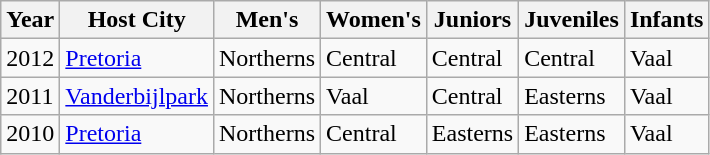<table class="wikitable">
<tr>
<th>Year</th>
<th>Host City</th>
<th>Men's</th>
<th>Women's</th>
<th>Juniors</th>
<th>Juveniles</th>
<th>Infants</th>
</tr>
<tr>
<td>2012</td>
<td><a href='#'>Pretoria</a></td>
<td>Northerns</td>
<td>Central</td>
<td>Central</td>
<td>Central</td>
<td>Vaal</td>
</tr>
<tr>
<td>2011</td>
<td><a href='#'>Vanderbijlpark</a></td>
<td>Northerns</td>
<td>Vaal</td>
<td>Central</td>
<td>Easterns</td>
<td>Vaal</td>
</tr>
<tr>
<td>2010</td>
<td><a href='#'>Pretoria</a></td>
<td>Northerns</td>
<td>Central</td>
<td>Easterns</td>
<td>Easterns</td>
<td>Vaal</td>
</tr>
</table>
